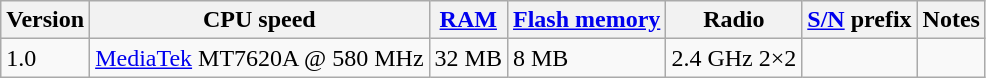<table class="wikitable">
<tr>
<th>Version</th>
<th>CPU speed</th>
<th><a href='#'>RAM</a></th>
<th><a href='#'>Flash memory</a></th>
<th>Radio</th>
<th><a href='#'>S/N</a> prefix</th>
<th>Notes</th>
</tr>
<tr>
<td>1.0</td>
<td><a href='#'>MediaTek</a> MT7620A @ 580 MHz</td>
<td>32 MB</td>
<td>8 MB</td>
<td>2.4 GHz 2×2</td>
<td></td>
<td></td>
</tr>
</table>
